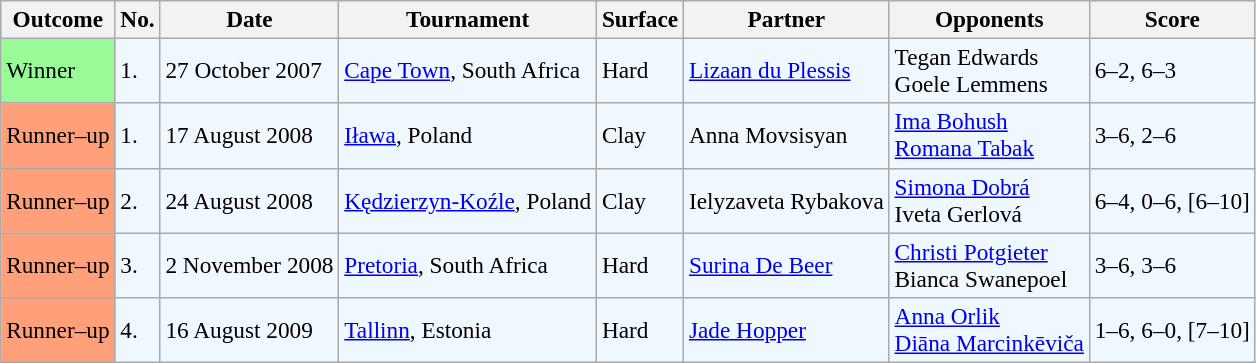<table class="sortable wikitable" style=font-size:97%>
<tr>
<th>Outcome</th>
<th>No.</th>
<th>Date</th>
<th>Tournament</th>
<th>Surface</th>
<th>Partner</th>
<th>Opponents</th>
<th>Score</th>
</tr>
<tr style="background:#f0f8ff;">
<td bgcolor="98FB98">Winner</td>
<td>1.</td>
<td>27 October 2007</td>
<td><a href='#'>Cape Town</a>, South Africa</td>
<td>Hard</td>
<td> <a href='#'>Lizaan du Plessis</a></td>
<td> Tegan Edwards <br>  Goele Lemmens</td>
<td>6–2, 6–3</td>
</tr>
<tr style="background:#f0f8ff;">
<td style="background:#ffa07a;">Runner–up</td>
<td>1.</td>
<td>17 August 2008</td>
<td><a href='#'>Iława</a>, Poland</td>
<td>Clay</td>
<td> Anna Movsisyan</td>
<td> <a href='#'>Ima Bohush</a><br>  <a href='#'>Romana Tabak</a></td>
<td>3–6, 2–6</td>
</tr>
<tr style="background:#f0f8ff;">
<td style="background:#ffa07a;">Runner–up</td>
<td>2.</td>
<td>24 August 2008</td>
<td><a href='#'>Kędzierzyn-Koźle</a>, Poland</td>
<td>Clay</td>
<td> Ielyzaveta Rybakova</td>
<td> <a href='#'>Simona Dobrá</a> <br>  Iveta Gerlová</td>
<td>6–4, 0–6, [6–10]</td>
</tr>
<tr style="background:#f0f8ff;">
<td style="background:#ffa07a;">Runner–up</td>
<td>3.</td>
<td>2 November 2008</td>
<td><a href='#'>Pretoria</a>, South Africa</td>
<td>Hard</td>
<td> <a href='#'>Surina De Beer</a></td>
<td> <a href='#'>Christi Potgieter</a> <br>  Bianca Swanepoel</td>
<td>3–6, 3–6</td>
</tr>
<tr bgcolor="#f0f8ff">
<td bgcolor="FFA07A">Runner–up</td>
<td>4.</td>
<td>16 August 2009</td>
<td><a href='#'>Tallinn</a>, Estonia</td>
<td>Hard</td>
<td> <a href='#'>Jade Hopper</a></td>
<td> <a href='#'>Anna Orlik</a> <br>  <a href='#'>Diāna Marcinkēviča</a></td>
<td>1–6, 6–0, [7–10]</td>
</tr>
</table>
